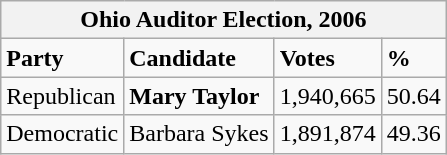<table class="wikitable">
<tr>
<th colspan="4">Ohio Auditor Election, 2006</th>
</tr>
<tr>
<td><strong>Party</strong></td>
<td><strong>Candidate</strong></td>
<td><strong>Votes</strong></td>
<td><strong>%</strong></td>
</tr>
<tr>
<td>Republican</td>
<td><strong>Mary Taylor</strong></td>
<td>1,940,665</td>
<td>50.64</td>
</tr>
<tr>
<td>Democratic</td>
<td>Barbara Sykes</td>
<td>1,891,874</td>
<td>49.36</td>
</tr>
</table>
